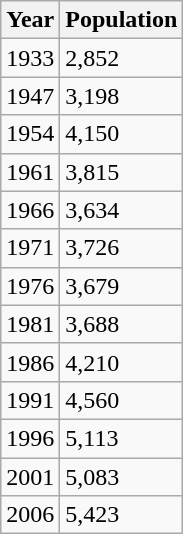<table class="wikitable">
<tr>
<th>Year</th>
<th>Population</th>
</tr>
<tr>
<td>1933</td>
<td>2,852</td>
</tr>
<tr>
<td>1947</td>
<td>3,198</td>
</tr>
<tr>
<td>1954</td>
<td>4,150</td>
</tr>
<tr>
<td>1961</td>
<td>3,815</td>
</tr>
<tr>
<td>1966</td>
<td>3,634</td>
</tr>
<tr>
<td>1971</td>
<td>3,726</td>
</tr>
<tr>
<td>1976</td>
<td>3,679</td>
</tr>
<tr>
<td>1981</td>
<td>3,688</td>
</tr>
<tr>
<td>1986</td>
<td>4,210</td>
</tr>
<tr>
<td>1991</td>
<td>4,560</td>
</tr>
<tr>
<td>1996</td>
<td>5,113</td>
</tr>
<tr>
<td>2001</td>
<td>5,083</td>
</tr>
<tr>
<td>2006</td>
<td>5,423</td>
</tr>
</table>
